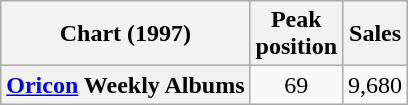<table class="wikitable sortable plainrowheaders">
<tr>
<th scope="col">Chart (1997)</th>
<th scope="col">Peak<br>position</th>
<th scope="col">Sales</th>
</tr>
<tr>
<th scope="row"><a href='#'>Oricon</a> Weekly Albums</th>
<td align="center">69</td>
<td align="center">9,680</td>
</tr>
</table>
